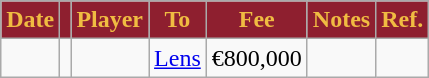<table class="wikitable" style="text-align:left; font-size:100%;">
<tr>
<th style="background:#8e1f2f; color:#f0bc42; text-align:center;"><strong>Date</strong></th>
<th style="background:#8e1f2f; color:#f0bc42; text-align:center;"><strong></strong></th>
<th style="background:#8e1f2f; color:#f0bc42; text-align:center;"><strong>Player</strong></th>
<th style="background:#8e1f2f; color:#f0bc42; text-align:center;">To</th>
<th style="background:#8e1f2f; color:#f0bc42; text-align:center;"><strong>Fee</strong></th>
<th style="background:#8e1f2f; color:#f0bc42; text-align:center;"><strong>Notes</strong></th>
<th style="background:#8e1f2f; color:#f0bc42; text-align:center;"><strong>Ref.</strong></th>
</tr>
<tr>
<td></td>
<td></td>
<td></td>
<td> <a href='#'>Lens</a></td>
<td>€800,000</td>
<td></td>
<td></td>
</tr>
</table>
